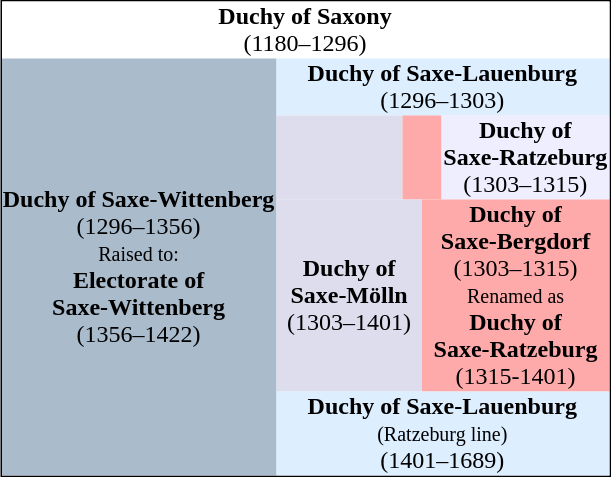<table align="center" style="border-spacing: 0px; border: 1px solid black; text-align: center;">
<tr>
<td colspan=5 style="background: #fff;"><strong>Duchy of Saxony</strong><br>(1180–1296)</td>
</tr>
<tr>
<td colspan=1 rowspan="5" style="background: #abc;"><strong>Duchy of Saxe-Wittenberg</strong><br>(1296–1356)<br><small>Raised to:</small><br><strong>Electorate of<br> Saxe-Wittenberg</strong><br>(1356–1422)</td>
<td colspan=4 style="background: #def;"><strong>Duchy of Saxe-Lauenburg</strong><br>(1296–1303)</td>
</tr>
<tr>
<td colspan=1 style="background: #dde;">      </td>
<td colspan=2 style="background: #faa;">      </td>
<td colspan=1 style="background: #eef;"><strong>Duchy of<br>Saxe-Ratzeburg</strong><br>(1303–1315)</td>
</tr>
<tr>
<td colspan=2 style="background: #dde;"><strong>Duchy of<br>Saxe-Mölln</strong><br>(1303–1401)</td>
<td colspan=2 style="background: #faa;"><strong>Duchy of<br>Saxe-Bergdorf</strong><br>(1303–1315)<br><small>Renamed as</small><br><strong>Duchy of<br>Saxe-Ratzeburg</strong><br>(1315-1401)</td>
</tr>
<tr>
<td colspan=4 rowspan="2" style="background: #def;"><strong>Duchy of Saxe-Lauenburg</strong><br><small>(Ratzeburg line)</small><br>(1401–1689)</td>
</tr>
<tr>
</tr>
</table>
